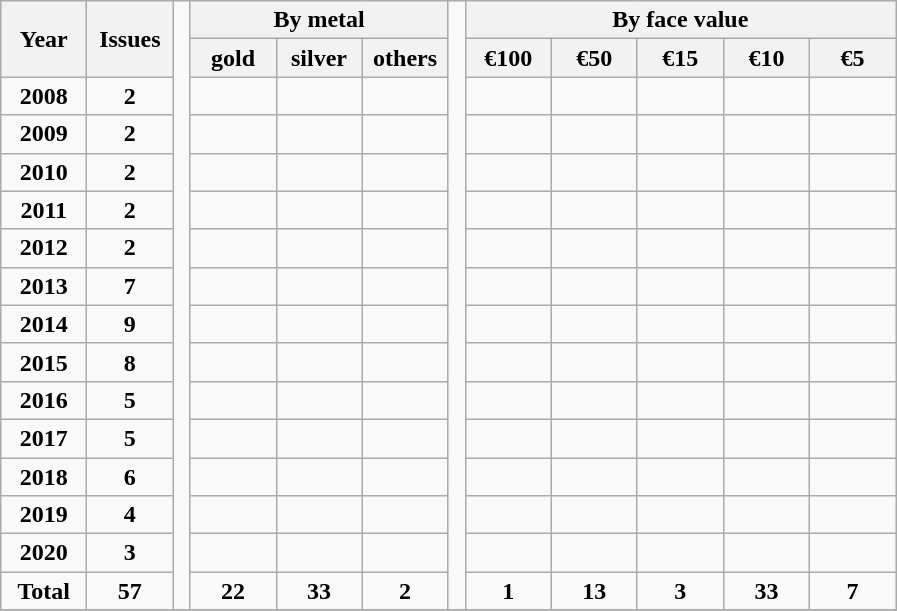<table class="wikitable" style="text-align: center;">
<tr>
<th rowspan=2  width=50px>Year</th>
<th rowspan=2  width=50px>Issues</th>
<td rowspan=16> </td>
<th colspan=3>By metal</th>
<td rowspan=16> </td>
<th colspan=6>By face value</th>
</tr>
<tr>
<th width=50px>gold</th>
<th width=50px>silver</th>
<th width=50px>others</th>
<th width=50px>€100</th>
<th width=50px>€50</th>
<th width=50px>€15</th>
<th width=50px>€10</th>
<th width=50px>€5</th>
</tr>
<tr>
<td style="text-align: center;"><strong>2008</strong></td>
<td><strong>2</strong></td>
<td></td>
<td></td>
<td></td>
<td></td>
<td></td>
<td></td>
<td></td>
<td></td>
</tr>
<tr>
<td style="text-align: center;"><strong>2009</strong></td>
<td><strong>2</strong></td>
<td></td>
<td></td>
<td></td>
<td></td>
<td></td>
<td></td>
<td></td>
<td></td>
</tr>
<tr>
<td style="text-align: center;"><strong>2010</strong></td>
<td><strong>2</strong></td>
<td></td>
<td></td>
<td></td>
<td></td>
<td></td>
<td></td>
<td></td>
<td></td>
</tr>
<tr>
<td style="text-align: center;"><strong>2011</strong></td>
<td><strong>2</strong></td>
<td></td>
<td></td>
<td></td>
<td></td>
<td></td>
<td></td>
<td></td>
<td></td>
</tr>
<tr>
<td style="text-align: center;"><strong>2012</strong></td>
<td><strong>2</strong></td>
<td></td>
<td></td>
<td></td>
<td></td>
<td></td>
<td></td>
<td></td>
<td></td>
</tr>
<tr>
<td style="text-align: center;"><strong>2013</strong></td>
<td><strong>7</strong></td>
<td></td>
<td></td>
<td></td>
<td></td>
<td></td>
<td></td>
<td></td>
<td></td>
</tr>
<tr>
<td style="text-align: center;"><strong>2014</strong></td>
<td><strong>9</strong></td>
<td></td>
<td></td>
<td></td>
<td></td>
<td></td>
<td></td>
<td></td>
<td></td>
</tr>
<tr>
<td style="text-align: center;"><strong>2015</strong></td>
<td><strong>8</strong></td>
<td></td>
<td></td>
<td></td>
<td></td>
<td></td>
<td></td>
<td></td>
<td></td>
</tr>
<tr>
<td style="text-align: center;"><strong>2016</strong></td>
<td><strong>5</strong></td>
<td></td>
<td></td>
<td></td>
<td></td>
<td></td>
<td></td>
<td></td>
<td></td>
</tr>
<tr>
<td style="text-align: center;"><strong>2017</strong></td>
<td><strong>5</strong></td>
<td></td>
<td></td>
<td></td>
<td></td>
<td></td>
<td></td>
<td></td>
<td></td>
</tr>
<tr>
<td style="text-align: center;"><strong>2018</strong></td>
<td><strong>6</strong></td>
<td></td>
<td></td>
<td></td>
<td></td>
<td></td>
<td></td>
<td></td>
<td></td>
</tr>
<tr>
<td style="text-align: center;"><strong>2019</strong></td>
<td><strong>4</strong></td>
<td></td>
<td></td>
<td></td>
<td></td>
<td></td>
<td></td>
<td></td>
<td></td>
</tr>
<tr>
<td style="text-align: center;"><strong>2020</strong></td>
<td><strong>3</strong></td>
<td></td>
<td></td>
<td></td>
<td></td>
<td></td>
<td></td>
<td></td>
<td></td>
</tr>
<tr>
<td style="text-align: center;"><strong>Total</strong></td>
<td><strong>57</strong></td>
<td><strong>22</strong></td>
<td><strong>33</strong></td>
<td><strong>2</strong></td>
<td><strong>1</strong></td>
<td><strong>13</strong></td>
<td><strong>3</strong></td>
<td><strong>33</strong></td>
<td><strong>7</strong></td>
</tr>
<tr>
</tr>
</table>
